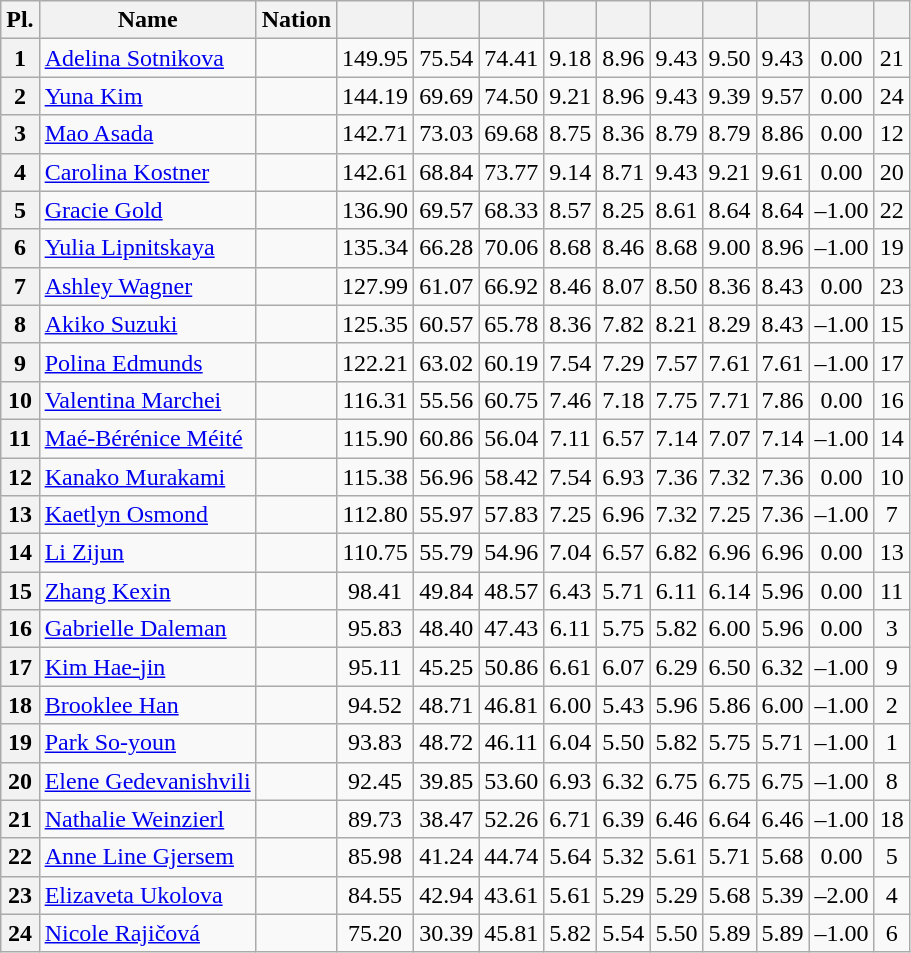<table class="wikitable sortable" style="text-align:center">
<tr>
<th>Pl.</th>
<th>Name</th>
<th>Nation</th>
<th></th>
<th></th>
<th></th>
<th></th>
<th></th>
<th></th>
<th></th>
<th></th>
<th></th>
<th></th>
</tr>
<tr>
<th>1</th>
<td align=left><a href='#'>Adelina Sotnikova</a></td>
<td align=left><br></td>
<td>149.95</td>
<td>75.54</td>
<td>74.41</td>
<td>9.18</td>
<td>8.96</td>
<td>9.43</td>
<td>9.50</td>
<td>9.43</td>
<td>0.00</td>
<td>21</td>
</tr>
<tr>
<th>2</th>
<td align=left><a href='#'>Yuna Kim</a></td>
<td align=left><br></td>
<td>144.19</td>
<td>69.69</td>
<td>74.50</td>
<td>9.21</td>
<td>8.96</td>
<td>9.43</td>
<td>9.39</td>
<td>9.57</td>
<td>0.00</td>
<td>24</td>
</tr>
<tr>
<th>3</th>
<td align=left><a href='#'>Mao Asada</a></td>
<td align=left></td>
<td>142.71</td>
<td>73.03</td>
<td>69.68</td>
<td>8.75</td>
<td>8.36</td>
<td>8.79</td>
<td>8.79</td>
<td>8.86</td>
<td>0.00</td>
<td>12</td>
</tr>
<tr>
<th>4</th>
<td align=left><a href='#'>Carolina Kostner</a></td>
<td align=left><br></td>
<td>142.61</td>
<td>68.84</td>
<td>73.77</td>
<td>9.14</td>
<td>8.71</td>
<td>9.43</td>
<td>9.21</td>
<td>9.61</td>
<td>0.00</td>
<td>20</td>
</tr>
<tr>
<th>5</th>
<td align=left><a href='#'>Gracie Gold</a></td>
<td align=left><br></td>
<td>136.90</td>
<td>69.57</td>
<td>68.33</td>
<td>8.57</td>
<td>8.25</td>
<td>8.61</td>
<td>8.64</td>
<td>8.64</td>
<td>–1.00</td>
<td>22</td>
</tr>
<tr>
<th>6</th>
<td align=left><a href='#'>Yulia Lipnitskaya</a></td>
<td align=left><br></td>
<td>135.34</td>
<td>66.28</td>
<td>70.06</td>
<td>8.68</td>
<td>8.46</td>
<td>8.68</td>
<td>9.00</td>
<td>8.96</td>
<td>–1.00</td>
<td>19</td>
</tr>
<tr>
<th>7</th>
<td align=left><a href='#'>Ashley Wagner</a></td>
<td align=left><br></td>
<td>127.99</td>
<td>61.07</td>
<td>66.92</td>
<td>8.46</td>
<td>8.07</td>
<td>8.50</td>
<td>8.36</td>
<td>8.43</td>
<td>0.00</td>
<td>23</td>
</tr>
<tr>
<th>8</th>
<td align=left><a href='#'>Akiko Suzuki</a></td>
<td align=left></td>
<td>125.35</td>
<td>60.57</td>
<td>65.78</td>
<td>8.36</td>
<td>7.82</td>
<td>8.21</td>
<td>8.29</td>
<td>8.43</td>
<td>–1.00</td>
<td>15</td>
</tr>
<tr>
<th>9</th>
<td align=left><a href='#'>Polina Edmunds</a></td>
<td align=left></td>
<td>122.21</td>
<td>63.02</td>
<td>60.19</td>
<td>7.54</td>
<td>7.29</td>
<td>7.57</td>
<td>7.61</td>
<td>7.61</td>
<td>–1.00</td>
<td>17</td>
</tr>
<tr>
<th>10</th>
<td align=left><a href='#'>Valentina Marchei</a></td>
<td align=left></td>
<td>116.31</td>
<td>55.56</td>
<td>60.75</td>
<td>7.46</td>
<td>7.18</td>
<td>7.75</td>
<td>7.71</td>
<td>7.86</td>
<td>0.00</td>
<td>16</td>
</tr>
<tr>
<th>11</th>
<td align=left><a href='#'>Maé-Bérénice Méité</a></td>
<td align=left><br></td>
<td>115.90</td>
<td>60.86</td>
<td>56.04</td>
<td>7.11</td>
<td>6.57</td>
<td>7.14</td>
<td>7.07</td>
<td>7.14</td>
<td>–1.00</td>
<td>14</td>
</tr>
<tr>
<th>12</th>
<td align=left><a href='#'>Kanako Murakami</a></td>
<td align=left></td>
<td>115.38</td>
<td>56.96</td>
<td>58.42</td>
<td>7.54</td>
<td>6.93</td>
<td>7.36</td>
<td>7.32</td>
<td>7.36</td>
<td>0.00</td>
<td>10</td>
</tr>
<tr>
<th>13</th>
<td align=left><a href='#'>Kaetlyn Osmond</a></td>
<td align=left><br></td>
<td>112.80</td>
<td>55.97</td>
<td>57.83</td>
<td>7.25</td>
<td>6.96</td>
<td>7.32</td>
<td>7.25</td>
<td>7.36</td>
<td>–1.00</td>
<td>7</td>
</tr>
<tr>
<th>14</th>
<td align=left><a href='#'>Li Zijun</a></td>
<td align=left></td>
<td>110.75</td>
<td>55.79</td>
<td>54.96</td>
<td>7.04</td>
<td>6.57</td>
<td>6.82</td>
<td>6.96</td>
<td>6.96</td>
<td>0.00</td>
<td>13</td>
</tr>
<tr>
<th>15</th>
<td align=left><a href='#'>Zhang Kexin</a></td>
<td align=left></td>
<td>98.41</td>
<td>49.84</td>
<td>48.57</td>
<td>6.43</td>
<td>5.71</td>
<td>6.11</td>
<td>6.14</td>
<td>5.96</td>
<td>0.00</td>
<td>11</td>
</tr>
<tr>
<th>16</th>
<td align=left><a href='#'>Gabrielle Daleman</a></td>
<td align=left></td>
<td>95.83</td>
<td>48.40</td>
<td>47.43</td>
<td>6.11</td>
<td>5.75</td>
<td>5.82</td>
<td>6.00</td>
<td>5.96</td>
<td>0.00</td>
<td>3</td>
</tr>
<tr>
<th>17</th>
<td align=left><a href='#'>Kim Hae-jin</a></td>
<td align=left></td>
<td>95.11</td>
<td>45.25</td>
<td>50.86</td>
<td>6.61</td>
<td>6.07</td>
<td>6.29</td>
<td>6.50</td>
<td>6.32</td>
<td>–1.00</td>
<td>9</td>
</tr>
<tr>
<th>18</th>
<td align=left><a href='#'>Brooklee Han</a></td>
<td align=left></td>
<td>94.52</td>
<td>48.71</td>
<td>46.81</td>
<td>6.00</td>
<td>5.43</td>
<td>5.96</td>
<td>5.86</td>
<td>6.00</td>
<td>–1.00</td>
<td>2</td>
</tr>
<tr>
<th>19</th>
<td align=left><a href='#'>Park So-youn</a></td>
<td align=left></td>
<td>93.83</td>
<td>48.72</td>
<td>46.11</td>
<td>6.04</td>
<td>5.50</td>
<td>5.82</td>
<td>5.75</td>
<td>5.71</td>
<td>–1.00</td>
<td>1</td>
</tr>
<tr>
<th>20</th>
<td align=left><a href='#'>Elene Gedevanishvili</a></td>
<td align=left></td>
<td>92.45</td>
<td>39.85</td>
<td>53.60</td>
<td>6.93</td>
<td>6.32</td>
<td>6.75</td>
<td>6.75</td>
<td>6.75</td>
<td>–1.00</td>
<td>8</td>
</tr>
<tr>
<th>21</th>
<td align=left><a href='#'>Nathalie Weinzierl</a></td>
<td align=left><br></td>
<td>89.73</td>
<td>38.47</td>
<td>52.26</td>
<td>6.71</td>
<td>6.39</td>
<td>6.46</td>
<td>6.64</td>
<td>6.46</td>
<td>–1.00</td>
<td>18</td>
</tr>
<tr>
<th>22</th>
<td align=left><a href='#'>Anne Line Gjersem</a></td>
<td align=left></td>
<td>85.98</td>
<td>41.24</td>
<td>44.74</td>
<td>5.64</td>
<td>5.32</td>
<td>5.61</td>
<td>5.71</td>
<td>5.68</td>
<td>0.00</td>
<td>5</td>
</tr>
<tr>
<th>23</th>
<td align=left><a href='#'>Elizaveta Ukolova</a></td>
<td align=left></td>
<td>84.55</td>
<td>42.94</td>
<td>43.61</td>
<td>5.61</td>
<td>5.29</td>
<td>5.29</td>
<td>5.68</td>
<td>5.39</td>
<td>–2.00</td>
<td>4</td>
</tr>
<tr>
<th>24</th>
<td align=left><a href='#'>Nicole Rajičová</a></td>
<td align=left></td>
<td>75.20</td>
<td>30.39</td>
<td>45.81</td>
<td>5.82</td>
<td>5.54</td>
<td>5.50</td>
<td>5.89</td>
<td>5.89</td>
<td>–1.00</td>
<td>6</td>
</tr>
</table>
